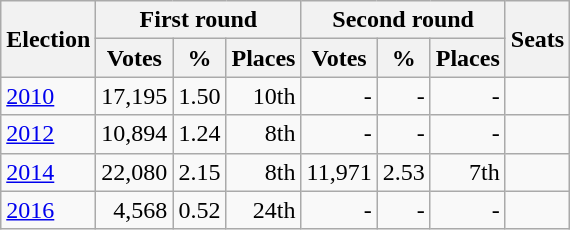<table class=wikitable style=text-align:right>
<tr>
<th rowspan=2>Election</th>
<th colspan=3>First round</th>
<th colspan=3>Second round</th>
<th rowspan=2>Seats</th>
</tr>
<tr>
<th>Votes</th>
<th>%</th>
<th>Places</th>
<th>Votes</th>
<th>%</th>
<th>Places</th>
</tr>
<tr>
<td align=left><a href='#'>2010</a></td>
<td>17,195</td>
<td>1.50</td>
<td>10th</td>
<td>-</td>
<td>-</td>
<td>-</td>
<td></td>
</tr>
<tr>
<td align=left><a href='#'>2012</a></td>
<td>10,894</td>
<td>1.24</td>
<td>8th</td>
<td>-</td>
<td>-</td>
<td>-</td>
<td></td>
</tr>
<tr>
<td align=left><a href='#'>2014</a></td>
<td>22,080</td>
<td>2.15</td>
<td>8th</td>
<td>11,971</td>
<td>2.53</td>
<td>7th</td>
<td></td>
</tr>
<tr>
<td align=left><a href='#'>2016</a></td>
<td>4,568</td>
<td>0.52</td>
<td>24th</td>
<td>-</td>
<td>-</td>
<td>-</td>
<td></td>
</tr>
</table>
